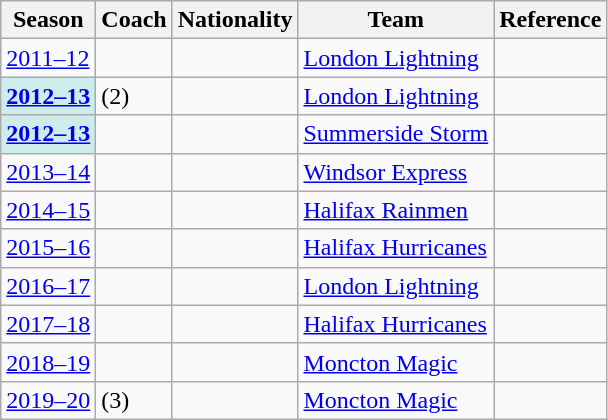<table class="wikitable plainrowheaders sortable" summary="Season (sortable), Player (sortable), Position (sortable), Nationality (sortable) and Team (sortable)">
<tr>
<th scope="col">Season</th>
<th scope="col">Coach</th>
<th scope="col">Nationality</th>
<th scope="col">Team</th>
<th scope="col">Reference</th>
</tr>
<tr>
<td><a href='#'>2011–12</a></td>
<td></td>
<td></td>
<td><a href='#'>London Lightning</a></td>
<td></td>
</tr>
<tr>
<th scope="row" style="background-color:#CFECEC"><a href='#'>2012–13</a></th>
<td> (2)</td>
<td></td>
<td><a href='#'>London Lightning</a></td>
<td></td>
</tr>
<tr>
<th scope="row" style="background-color:#CFECEC"><a href='#'>2012–13</a></th>
<td></td>
<td></td>
<td><a href='#'>Summerside Storm</a></td>
<td></td>
</tr>
<tr>
<td><a href='#'>2013–14</a></td>
<td></td>
<td></td>
<td><a href='#'>Windsor Express</a></td>
<td></td>
</tr>
<tr>
<td><a href='#'>2014–15</a></td>
<td></td>
<td></td>
<td><a href='#'>Halifax Rainmen</a></td>
<td></td>
</tr>
<tr>
<td><a href='#'>2015–16</a></td>
<td></td>
<td></td>
<td><a href='#'>Halifax Hurricanes</a></td>
<td></td>
</tr>
<tr>
<td><a href='#'>2016–17</a></td>
<td></td>
<td></td>
<td><a href='#'>London Lightning</a></td>
<td></td>
</tr>
<tr>
<td><a href='#'>2017–18</a></td>
<td></td>
<td></td>
<td><a href='#'>Halifax Hurricanes</a></td>
<td></td>
</tr>
<tr>
<td><a href='#'>2018–19</a></td>
<td></td>
<td></td>
<td><a href='#'>Moncton Magic</a></td>
<td></td>
</tr>
<tr>
<td><a href='#'>2019–20</a></td>
<td> (3)</td>
<td></td>
<td><a href='#'>Moncton Magic</a></td>
<td></td>
</tr>
</table>
